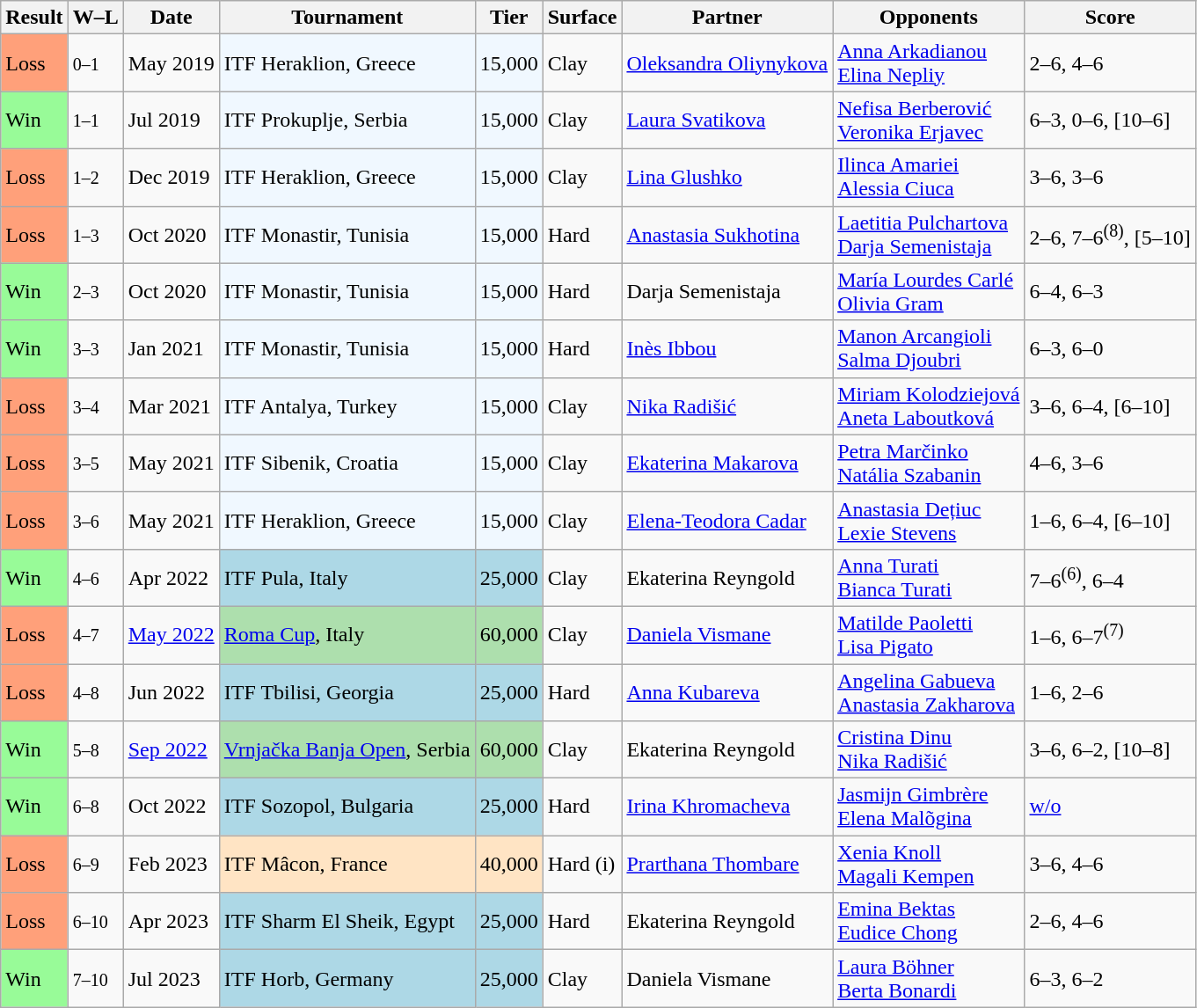<table class="wikitable sortable">
<tr>
<th>Result</th>
<th class="unsortable">W–L</th>
<th>Date</th>
<th>Tournament</th>
<th>Tier</th>
<th>Surface</th>
<th>Partner</th>
<th>Opponents</th>
<th class="unsortable">Score</th>
</tr>
<tr>
<td bgcolor=FFA07A>Loss</td>
<td><small>0–1</small></td>
<td>May 2019</td>
<td bgcolor=#f0f8ff>ITF Heraklion, Greece</td>
<td bgcolor=#f0f8ff>15,000</td>
<td>Clay</td>
<td> <a href='#'>Oleksandra Oliynykova</a></td>
<td> <a href='#'>Anna Arkadianou</a> <br>  <a href='#'>Elina Nepliy</a></td>
<td>2–6, 4–6</td>
</tr>
<tr>
<td bgcolor=98FB98>Win</td>
<td><small>1–1</small></td>
<td>Jul 2019</td>
<td bgcolor=#f0f8ff>ITF Prokuplje, Serbia</td>
<td bgcolor=#f0f8ff>15,000</td>
<td>Clay</td>
<td> <a href='#'>Laura Svatikova</a></td>
<td> <a href='#'>Nefisa Berberović</a> <br>  <a href='#'>Veronika Erjavec</a></td>
<td>6–3, 0–6, [10–6]</td>
</tr>
<tr>
<td bgcolor=FFA07A>Loss</td>
<td><small>1–2</small></td>
<td>Dec 2019</td>
<td bgcolor=#f0f8ff>ITF Heraklion, Greece</td>
<td bgcolor=#f0f8ff>15,000</td>
<td>Clay</td>
<td> <a href='#'>Lina Glushko</a></td>
<td> <a href='#'>Ilinca Amariei</a> <br>  <a href='#'>Alessia Ciuca</a></td>
<td>3–6, 3–6</td>
</tr>
<tr>
<td bgcolor=FFA07A>Loss</td>
<td><small>1–3</small></td>
<td>Oct 2020</td>
<td bgcolor=#f0f8ff>ITF Monastir, Tunisia</td>
<td bgcolor=#f0f8ff>15,000</td>
<td>Hard</td>
<td> <a href='#'>Anastasia Sukhotina</a></td>
<td> <a href='#'>Laetitia Pulchartova</a> <br>  <a href='#'>Darja Semenistaja</a></td>
<td>2–6, 7–6<sup>(8)</sup>, [5–10]</td>
</tr>
<tr>
<td bgcolor=98FB98>Win</td>
<td><small>2–3</small></td>
<td>Oct 2020</td>
<td bgcolor=#f0f8ff>ITF Monastir, Tunisia</td>
<td bgcolor=#f0f8ff>15,000</td>
<td>Hard</td>
<td> Darja Semenistaja</td>
<td> <a href='#'>María Lourdes Carlé</a> <br>  <a href='#'>Olivia Gram</a></td>
<td>6–4, 6–3</td>
</tr>
<tr>
<td bgcolor=98FB98>Win</td>
<td><small>3–3</small></td>
<td>Jan 2021</td>
<td bgcolor=#f0f8ff>ITF Monastir, Tunisia</td>
<td bgcolor=#f0f8ff>15,000</td>
<td>Hard</td>
<td> <a href='#'>Inès Ibbou</a></td>
<td> <a href='#'>Manon Arcangioli</a> <br>  <a href='#'>Salma Djoubri</a></td>
<td>6–3, 6–0</td>
</tr>
<tr>
<td bgcolor=FFA07A>Loss</td>
<td><small>3–4</small></td>
<td>Mar 2021</td>
<td bgcolor=#f0f8ff>ITF Antalya, Turkey</td>
<td bgcolor=#f0f8ff>15,000</td>
<td>Clay</td>
<td> <a href='#'>Nika Radišić</a></td>
<td> <a href='#'>Miriam Kolodziejová</a> <br>  <a href='#'>Aneta Laboutková</a></td>
<td>3–6, 6–4, [6–10]</td>
</tr>
<tr>
<td bgcolor=FFA07A>Loss</td>
<td><small>3–5</small></td>
<td>May 2021</td>
<td bgcolor=#f0f8ff>ITF Sibenik, Croatia</td>
<td bgcolor=#f0f8ff>15,000</td>
<td>Clay</td>
<td> <a href='#'>Ekaterina Makarova</a></td>
<td> <a href='#'>Petra Marčinko</a> <br>  <a href='#'>Natália Szabanin</a></td>
<td>4–6, 3–6</td>
</tr>
<tr>
<td bgcolor=FFA07A>Loss</td>
<td><small>3–6</small></td>
<td>May 2021</td>
<td bgcolor=#f0f8ff>ITF Heraklion, Greece</td>
<td bgcolor=#f0f8ff>15,000</td>
<td>Clay</td>
<td> <a href='#'>Elena-Teodora Cadar</a></td>
<td> <a href='#'>Anastasia Dețiuc</a> <br>  <a href='#'>Lexie Stevens</a></td>
<td>1–6, 6–4, [6–10]</td>
</tr>
<tr>
<td bgcolor=98FB98>Win</td>
<td><small>4–6</small></td>
<td>Apr 2022</td>
<td style="background:lightblue;">ITF Pula, Italy</td>
<td style="background:lightblue;">25,000</td>
<td>Clay</td>
<td> Ekaterina Reyngold</td>
<td> <a href='#'>Anna Turati</a> <br>  <a href='#'>Bianca Turati</a></td>
<td>7–6<sup>(6)</sup>, 6–4</td>
</tr>
<tr>
<td bgcolor=FFA07A>Loss</td>
<td><small>4–7</small></td>
<td><a href='#'>May 2022</a></td>
<td style="background:#addfad;"><a href='#'>Roma Cup</a>, Italy</td>
<td style="background:#addfad;">60,000</td>
<td>Clay</td>
<td> <a href='#'>Daniela Vismane</a></td>
<td> <a href='#'>Matilde Paoletti</a> <br>  <a href='#'>Lisa Pigato</a></td>
<td>1–6, 6–7<sup>(7)</sup></td>
</tr>
<tr>
<td bgcolor=FFA07A>Loss</td>
<td><small>4–8</small></td>
<td>Jun 2022</td>
<td style="background:lightblue;">ITF Tbilisi, Georgia</td>
<td style="background:lightblue;">25,000</td>
<td>Hard</td>
<td> <a href='#'>Anna Kubareva</a></td>
<td> <a href='#'>Angelina Gabueva</a> <br>  <a href='#'>Anastasia Zakharova</a></td>
<td>1–6, 2–6</td>
</tr>
<tr>
<td bgcolor=98FB98>Win</td>
<td><small>5–8</small></td>
<td><a href='#'>Sep 2022</a></td>
<td style="background:#addfad;"><a href='#'>Vrnjačka Banja Open</a>, Serbia</td>
<td style="background:#addfad;">60,000</td>
<td>Clay</td>
<td> Ekaterina Reyngold</td>
<td> <a href='#'>Cristina Dinu</a> <br>  <a href='#'>Nika Radišić</a></td>
<td>3–6, 6–2, [10–8]</td>
</tr>
<tr>
<td bgcolor=98FB98>Win</td>
<td><small>6–8</small></td>
<td>Oct 2022</td>
<td style="background:lightblue;">ITF Sozopol, Bulgaria</td>
<td style="background:lightblue;">25,000</td>
<td>Hard</td>
<td> <a href='#'>Irina Khromacheva</a></td>
<td> <a href='#'>Jasmijn Gimbrère</a> <br>  <a href='#'>Elena Malõgina</a></td>
<td><a href='#'>w/o</a></td>
</tr>
<tr>
<td bgcolor=FFA07A>Loss</td>
<td><small>6–9</small></td>
<td>Feb 2023</td>
<td style="background:#ffe4c4;">ITF Mâcon, France</td>
<td style="background:#ffe4c4;">40,000</td>
<td>Hard (i)</td>
<td> <a href='#'>Prarthana Thombare</a></td>
<td> <a href='#'>Xenia Knoll</a> <br>  <a href='#'>Magali Kempen</a></td>
<td>3–6, 4–6</td>
</tr>
<tr>
<td bgcolor=FFA07A>Loss</td>
<td><small>6–10</small></td>
<td>Apr 2023</td>
<td style="background:lightblue;">ITF Sharm El Sheik, Egypt</td>
<td style="background:lightblue;">25,000</td>
<td>Hard</td>
<td> Ekaterina Reyngold</td>
<td> <a href='#'>Emina Bektas</a> <br>  <a href='#'>Eudice Chong</a></td>
<td>2–6, 4–6</td>
</tr>
<tr>
<td bgcolor=98FB98>Win</td>
<td><small>7–10</small></td>
<td>Jul 2023</td>
<td style="background:lightblue;">ITF Horb, Germany</td>
<td style="background:lightblue;">25,000</td>
<td>Clay</td>
<td> Daniela Vismane</td>
<td> <a href='#'>Laura Böhner</a> <br>  <a href='#'>Berta Bonardi</a></td>
<td>6–3, 6–2</td>
</tr>
</table>
